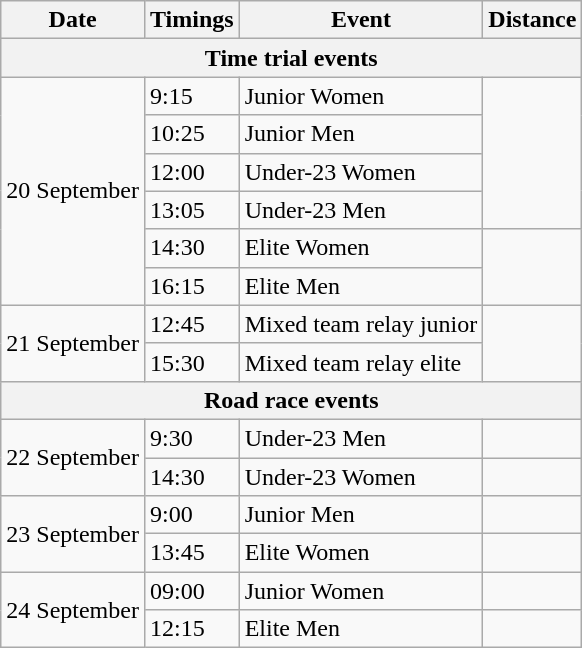<table class="wikitable">
<tr>
<th>Date</th>
<th>Timings</th>
<th>Event</th>
<th>Distance</th>
</tr>
<tr>
<th colspan=4>Time trial events</th>
</tr>
<tr>
<td rowspan=6>20 September</td>
<td>9:15</td>
<td>Junior Women</td>
<td rowspan="4"></td>
</tr>
<tr>
<td>10:25</td>
<td>Junior Men</td>
</tr>
<tr>
<td>12:00</td>
<td>Under-23 Women</td>
</tr>
<tr>
<td>13:05</td>
<td>Under-23 Men</td>
</tr>
<tr>
<td>14:30</td>
<td>Elite Women</td>
<td rowspan="2"></td>
</tr>
<tr>
<td>16:15</td>
<td>Elite Men</td>
</tr>
<tr>
<td rowspan=2>21 September</td>
<td>12:45</td>
<td>Mixed team relay junior</td>
<td rowspan="2"></td>
</tr>
<tr>
<td>15:30</td>
<td>Mixed team relay elite</td>
</tr>
<tr>
<th colspan=4>Road race events</th>
</tr>
<tr>
<td rowspan=2>22 September</td>
<td>9:30</td>
<td>Under-23 Men</td>
<td></td>
</tr>
<tr>
<td>14:30</td>
<td>Under-23 Women</td>
<td></td>
</tr>
<tr>
<td rowspan=2>23 September</td>
<td>9:00</td>
<td>Junior Men</td>
<td></td>
</tr>
<tr>
<td>13:45</td>
<td>Elite Women</td>
<td></td>
</tr>
<tr>
<td rowspan=2>24 September</td>
<td>09:00</td>
<td>Junior Women</td>
<td></td>
</tr>
<tr>
<td>12:15</td>
<td>Elite Men</td>
<td></td>
</tr>
</table>
